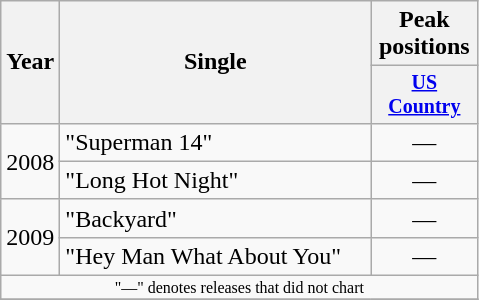<table class="wikitable">
<tr>
<th rowspan="2">Year</th>
<th rowspan="2" width="200">Single</th>
<th colspan="1">Peak positions</th>
</tr>
<tr style="font-size:smaller;">
<th width="65"><a href='#'>US Country</a></th>
</tr>
<tr>
<td rowspan="2">2008</td>
<td>"Superman 14"</td>
<td align="center">—</td>
</tr>
<tr>
<td>"Long Hot Night"</td>
<td align="center">—</td>
</tr>
<tr>
<td rowspan="2">2009</td>
<td>"Backyard"</td>
<td align="center">—</td>
</tr>
<tr>
<td>"Hey Man What About You"</td>
<td align="center">—</td>
</tr>
<tr>
<td align="center" colspan="10" style="font-size:8pt">"—" denotes releases that did not chart</td>
</tr>
<tr>
</tr>
</table>
